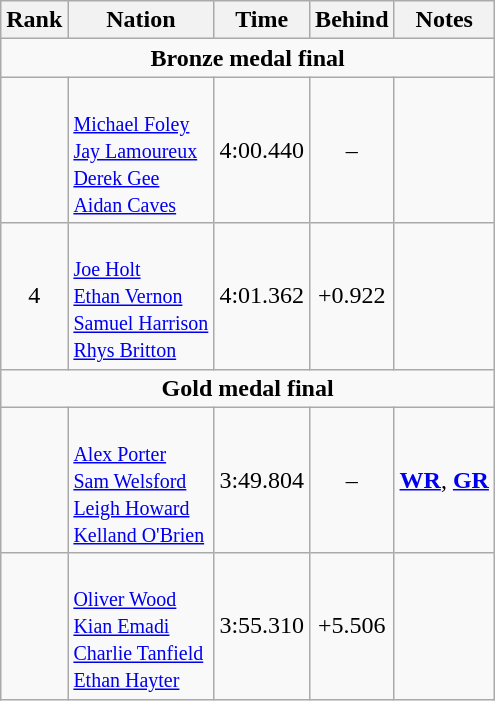<table class="wikitable" style="text-align:center">
<tr>
<th>Rank</th>
<th>Nation</th>
<th>Time</th>
<th>Behind</th>
<th>Notes</th>
</tr>
<tr>
<td colspan=5><strong>Bronze medal final</strong></td>
</tr>
<tr>
<td></td>
<td align=left><br><small><a href='#'>Michael Foley</a><br><a href='#'>Jay Lamoureux</a><br><a href='#'>Derek Gee</a><br><a href='#'>Aidan Caves</a></small></td>
<td>4:00.440</td>
<td>–</td>
<td></td>
</tr>
<tr>
<td>4</td>
<td align=left><br><small><a href='#'>Joe Holt</a><br><a href='#'>Ethan Vernon</a><br><a href='#'>Samuel Harrison</a><br><a href='#'>Rhys Britton</a></small></td>
<td>4:01.362</td>
<td>+0.922</td>
<td></td>
</tr>
<tr>
<td colspan=5><strong>Gold medal final</strong></td>
</tr>
<tr>
<td></td>
<td align=left><br><small><a href='#'>Alex Porter</a><br><a href='#'>Sam Welsford</a><br><a href='#'>Leigh Howard</a><br><a href='#'>Kelland O'Brien</a></small></td>
<td>3:49.804</td>
<td>–</td>
<td><strong><a href='#'>WR</a></strong>, <strong><a href='#'>GR</a></strong></td>
</tr>
<tr>
<td></td>
<td align=left><br><small><a href='#'>Oliver Wood</a><br><a href='#'>Kian Emadi</a><br><a href='#'>Charlie Tanfield</a><br><a href='#'>Ethan Hayter</a></small></td>
<td>3:55.310</td>
<td>+5.506</td>
<td></td>
</tr>
</table>
